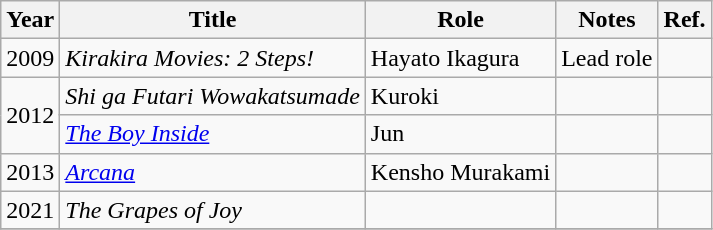<table class="wikitable">
<tr>
<th>Year</th>
<th>Title</th>
<th>Role</th>
<th>Notes</th>
<th>Ref.</th>
</tr>
<tr>
<td>2009</td>
<td><em>Kirakira Movies: 2 Steps!</em></td>
<td>Hayato Ikagura</td>
<td>Lead role</td>
<td></td>
</tr>
<tr>
<td rowspan="2">2012</td>
<td><em>Shi ga Futari Wowakatsumade</em></td>
<td>Kuroki</td>
<td></td>
<td></td>
</tr>
<tr>
<td><em><a href='#'>The Boy Inside</a></em></td>
<td>Jun</td>
<td></td>
<td></td>
</tr>
<tr>
<td>2013</td>
<td><em><a href='#'>Arcana</a></em></td>
<td>Kensho Murakami</td>
<td></td>
<td></td>
</tr>
<tr>
<td>2021</td>
<td><em>The Grapes of Joy</em></td>
<td></td>
<td></td>
<td></td>
</tr>
<tr>
</tr>
</table>
